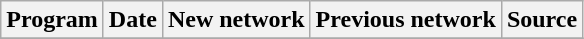<table class="wikitable plainrowheaders sortable" style="text-align:left">
<tr>
<th scope="col">Program</th>
<th scope="col" align="center">Date</th>
<th scope="col">New network</th>
<th scope="col">Previous network</th>
<th scope="col" class="unsortable">Source</th>
</tr>
<tr>
</tr>
</table>
